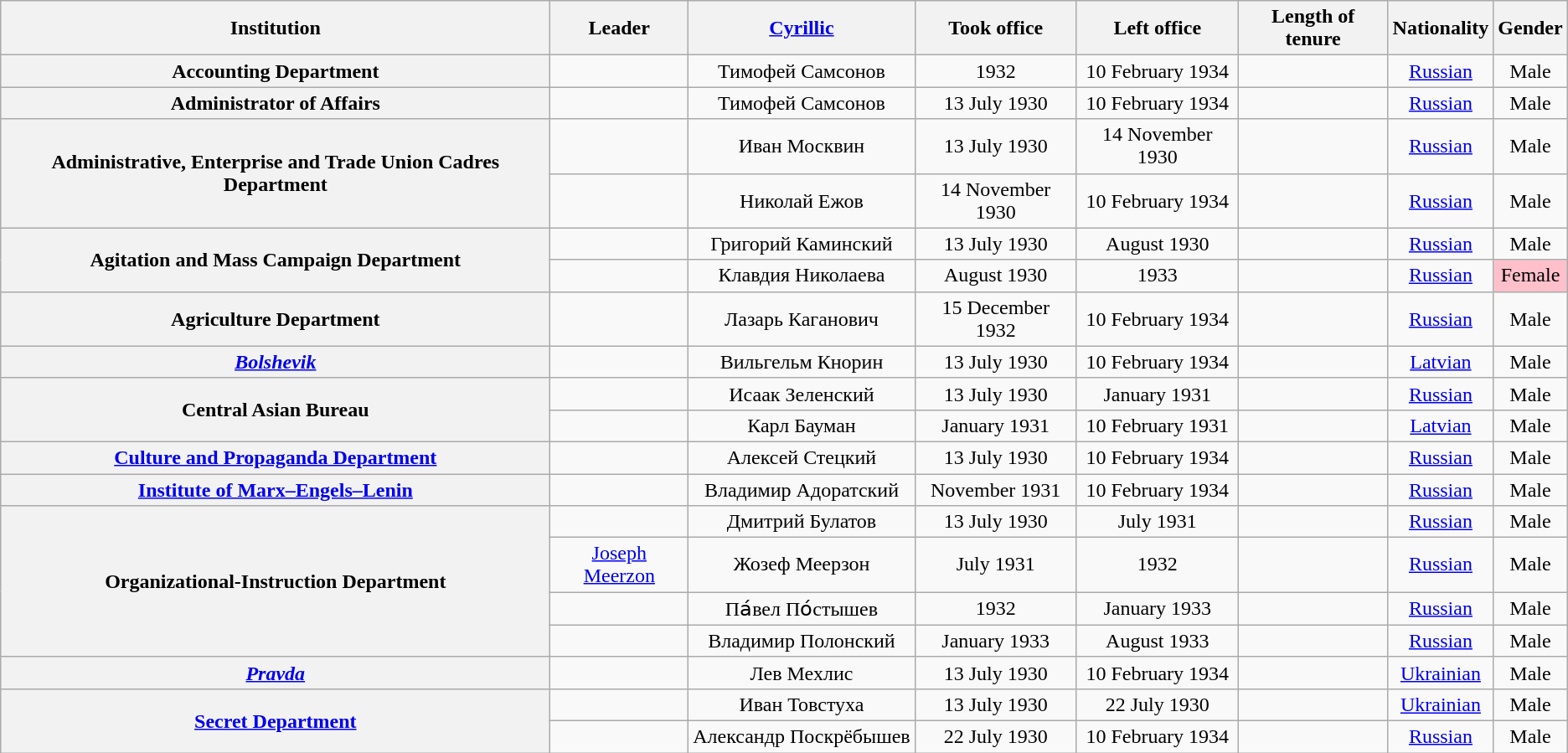<table class="wikitable sortable plainrowheaders" style=text-align:center>
<tr>
<th scope="col">Institution</th>
<th scope="col">Leader</th>
<th scope="col" class="unsortable"><a href='#'>Cyrillic</a></th>
<th scope="col">Took office</th>
<th scope="col">Left office</th>
<th scope="col">Length of tenure</th>
<th scope="col">Nationality</th>
<th scope="col">Gender</th>
</tr>
<tr>
<th scope="row">Accounting Department</th>
<td></td>
<td>Тимофей Самсонов</td>
<td data-sort-value="9">1932</td>
<td data-sort-value="20">10 February 1934</td>
<td></td>
<td><a href='#'>Russian</a></td>
<td>Male</td>
</tr>
<tr>
<th scope="row">Administrator of Affairs</th>
<td></td>
<td>Тимофей Самсонов</td>
<td data-sort-value="1">13 July 1930</td>
<td data-sort-value="20">10 February 1934</td>
<td></td>
<td><a href='#'>Russian</a></td>
<td>Male</td>
</tr>
<tr>
<th scope="row" rowspan="2">Administrative, Enterprise and Trade Union Cadres Department</th>
<td></td>
<td>Иван Москвин</td>
<td data-sort-value="1">13 July 1930</td>
<td data-sort-value="3">14 November 1930</td>
<td></td>
<td><a href='#'>Russian</a></td>
<td>Male</td>
</tr>
<tr>
<td></td>
<td>Николай Ежов</td>
<td data-sort-value="4">14 November 1930</td>
<td data-sort-value="20">10 February 1934</td>
<td></td>
<td><a href='#'>Russian</a></td>
<td>Male</td>
</tr>
<tr>
<th scope="row" rowspan="2">Agitation and Mass Campaign Department</th>
<td></td>
<td>Григорий Каминский</td>
<td data-sort-value="1">13 July 1930</td>
<td data-sort-value="2">August 1930</td>
<td></td>
<td><a href='#'>Russian</a></td>
<td>Male</td>
</tr>
<tr>
<td></td>
<td>Клавдия Николаева</td>
<td data-sort-value="3">August 1930</td>
<td data-sort-value="9">1933</td>
<td></td>
<td><a href='#'>Russian</a></td>
<td style="background: Pink">Female</td>
</tr>
<tr>
<th scope="row">Agriculture Department</th>
<td></td>
<td>Лазарь Каганович</td>
<td data-sort-value="8">15 December 1932</td>
<td data-sort-value="20">10 February 1934</td>
<td></td>
<td><a href='#'>Russian</a></td>
<td>Male</td>
</tr>
<tr>
<th scope="row"><em><a href='#'>Bolshevik</a></em></th>
<td></td>
<td>Вильгельм Кнорин</td>
<td data-sort-value="1">13 July 1930</td>
<td data-sort-value="20">10 February 1934</td>
<td></td>
<td><a href='#'>Latvian</a></td>
<td>Male</td>
</tr>
<tr>
<th scope="row" rowspan="2">Central Asian Bureau</th>
<td></td>
<td>Исаак Зеленский</td>
<td data-sort-value="1">13 July 1930</td>
<td data-sort-value="4">January 1931</td>
<td></td>
<td><a href='#'>Russian</a></td>
<td>Male</td>
</tr>
<tr>
<td></td>
<td>Карл Бауман</td>
<td data-sort-value="5">January 1931</td>
<td data-sort-value="5">10 February 1931</td>
<td></td>
<td><a href='#'>Latvian</a></td>
<td>Male</td>
</tr>
<tr>
<th scope="row"><a href='#'>Culture and Propaganda Department</a></th>
<td></td>
<td>Алексей Стецкий</td>
<td data-sort-value="1">13 July 1930</td>
<td data-sort-value="20">10 February 1934</td>
<td></td>
<td><a href='#'>Russian</a></td>
<td>Male</td>
</tr>
<tr>
<th scope="row"><a href='#'>Institute of Marx–Engels–Lenin</a></th>
<td></td>
<td>Владимир Адоратский</td>
<td data-sort-value="7">November 1931</td>
<td data-sort-value="20">10 February 1934</td>
<td></td>
<td><a href='#'>Russian</a></td>
<td>Male</td>
</tr>
<tr>
<th scope="row" rowspan="4">Organizational-Instruction Department</th>
<td></td>
<td>Дмитрий Булатов</td>
<td data-sort-value="1">13 July 1930</td>
<td data-sort-value="6">July 1931</td>
<td></td>
<td><a href='#'>Russian</a></td>
<td>Male</td>
</tr>
<tr>
<td><a href='#'>Joseph Meerzon</a></td>
<td>Жозеф Меерзон</td>
<td data-sort-value="6">July 1931</td>
<td data-sort-value="6">1932</td>
<td></td>
<td><a href='#'>Russian</a></td>
<td>Male</td>
</tr>
<tr>
<td></td>
<td>Па́вел По́стышев</td>
<td data-sort-value="9">1932</td>
<td data-sort-value="7">January 1933</td>
<td></td>
<td><a href='#'>Russian</a></td>
<td>Male</td>
</tr>
<tr>
<td></td>
<td>Владимир Полонский</td>
<td data-sort-value="10">January 1933</td>
<td data-sort-value="8">August 1933</td>
<td></td>
<td><a href='#'>Russian</a></td>
<td>Male</td>
</tr>
<tr>
<th scope="row"><em><a href='#'>Pravda</a></em></th>
<td></td>
<td>Лев Мехлис</td>
<td data-sort-value="1">13 July 1930</td>
<td data-sort-value="20">10 February 1934</td>
<td></td>
<td><a href='#'>Ukrainian</a></td>
<td>Male</td>
</tr>
<tr>
<th scope="row" rowspan="2"><a href='#'>Secret Department</a></th>
<td></td>
<td>Иван Товстуха</td>
<td data-sort-value="1">13 July 1930</td>
<td data-sort-value="1">22 July 1930</td>
<td></td>
<td><a href='#'>Ukrainian</a></td>
<td>Male</td>
</tr>
<tr>
<td></td>
<td>Александр Поскрёбышев</td>
<td data-sort-value="2">22 July 1930</td>
<td data-sort-value="20">10 February 1934</td>
<td></td>
<td><a href='#'>Russian</a></td>
<td>Male</td>
</tr>
</table>
